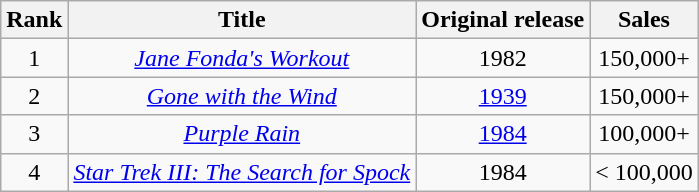<table class="wikitable sortable" style="text-align:center">
<tr>
<th>Rank</th>
<th>Title</th>
<th>Original release</th>
<th>Sales</th>
</tr>
<tr>
<td>1</td>
<td><em><a href='#'>Jane Fonda's Workout</a></em></td>
<td>1982</td>
<td>150,000+</td>
</tr>
<tr>
<td>2</td>
<td><em><a href='#'>Gone with the Wind</a></em></td>
<td><a href='#'>1939</a></td>
<td>150,000+</td>
</tr>
<tr>
<td>3</td>
<td><em><a href='#'>Purple Rain</a></em></td>
<td><a href='#'>1984</a></td>
<td>100,000+</td>
</tr>
<tr>
<td>4</td>
<td><em><a href='#'>Star Trek III: The Search for Spock</a></em></td>
<td>1984</td>
<td>< 100,000</td>
</tr>
</table>
